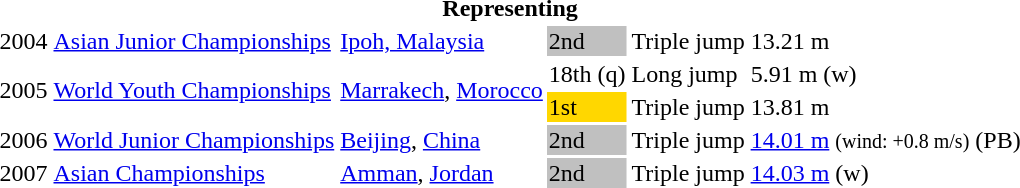<table>
<tr>
<th colspan="6">Representing </th>
</tr>
<tr>
<td>2004</td>
<td><a href='#'>Asian Junior Championships</a></td>
<td><a href='#'>Ipoh, Malaysia</a></td>
<td bgcolor="silver">2nd</td>
<td>Triple jump</td>
<td>13.21 m</td>
</tr>
<tr>
<td rowspan=2>2005</td>
<td rowspan=2><a href='#'>World Youth Championships</a></td>
<td rowspan=2><a href='#'>Marrakech</a>, <a href='#'>Morocco</a></td>
<td>18th (q)</td>
<td>Long jump</td>
<td>5.91 m (w)</td>
</tr>
<tr>
<td bgcolor="gold">1st</td>
<td>Triple jump</td>
<td>13.81 m</td>
</tr>
<tr>
<td>2006</td>
<td><a href='#'>World Junior Championships</a></td>
<td><a href='#'>Beijing</a>, <a href='#'>China</a></td>
<td bgcolor="silver">2nd</td>
<td>Triple jump</td>
<td><a href='#'>14.01 m</a>  <small>(wind: +0.8 m/s)</small> (PB)</td>
</tr>
<tr>
<td>2007</td>
<td><a href='#'>Asian Championships</a></td>
<td><a href='#'>Amman</a>, <a href='#'>Jordan</a></td>
<td bgcolor="silver">2nd</td>
<td>Triple jump</td>
<td><a href='#'>14.03 m</a> (w)</td>
</tr>
</table>
